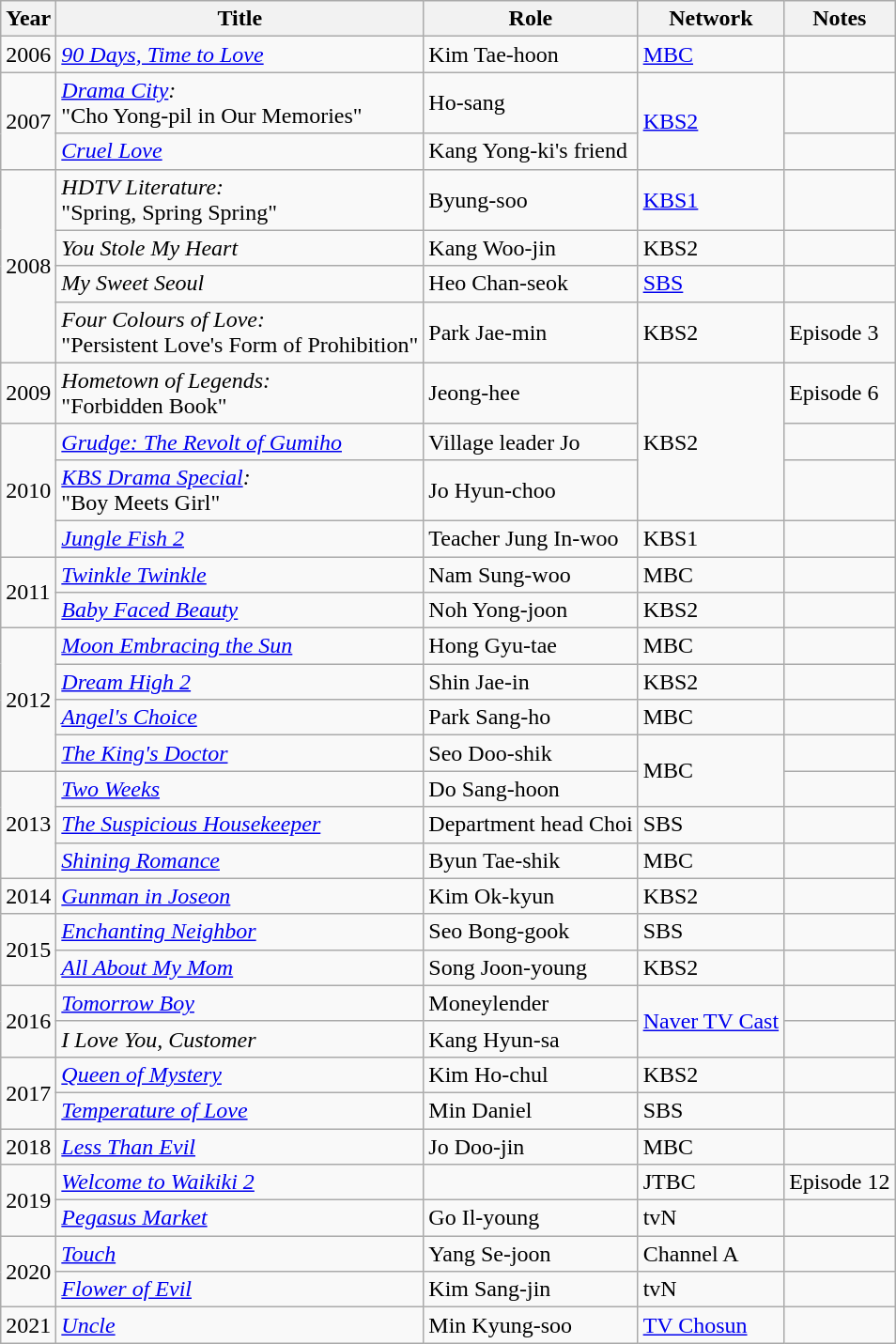<table class="wikitable">
<tr>
<th>Year</th>
<th>Title</th>
<th>Role</th>
<th>Network</th>
<th>Notes</th>
</tr>
<tr>
<td>2006</td>
<td><em><a href='#'>90 Days, Time to Love</a></em></td>
<td>Kim Tae-hoon</td>
<td><a href='#'>MBC</a></td>
<td></td>
</tr>
<tr>
<td rowspan=2>2007</td>
<td><em><a href='#'>Drama City</a>:</em><br>"Cho Yong-pil in Our Memories"</td>
<td>Ho-sang</td>
<td rowspan=2><a href='#'>KBS2</a></td>
<td></td>
</tr>
<tr>
<td><em><a href='#'>Cruel Love</a></em></td>
<td>Kang Yong-ki's friend</td>
<td></td>
</tr>
<tr>
<td rowspan=4>2008</td>
<td><em>HDTV Literature:</em><br>"Spring, Spring Spring"</td>
<td>Byung-soo</td>
<td><a href='#'>KBS1</a></td>
<td></td>
</tr>
<tr>
<td><em>You Stole My Heart</em></td>
<td>Kang Woo-jin</td>
<td>KBS2</td>
<td></td>
</tr>
<tr>
<td><em>My Sweet Seoul</em></td>
<td>Heo Chan-seok</td>
<td><a href='#'>SBS</a></td>
<td></td>
</tr>
<tr>
<td><em>Four Colours of Love:</em><br>"Persistent Love's Form of Prohibition"</td>
<td>Park Jae-min</td>
<td>KBS2</td>
<td>Episode 3</td>
</tr>
<tr>
<td>2009</td>
<td><em>Hometown of Legends:</em><br>"Forbidden Book"</td>
<td>Jeong-hee</td>
<td rowspan=3>KBS2</td>
<td>Episode 6</td>
</tr>
<tr>
<td rowspan=3>2010</td>
<td><em><a href='#'>Grudge: The Revolt of Gumiho</a></em></td>
<td>Village leader Jo</td>
<td></td>
</tr>
<tr>
<td><em><a href='#'>KBS Drama Special</a>:</em><br>"Boy Meets Girl"</td>
<td>Jo Hyun-choo</td>
<td></td>
</tr>
<tr>
<td><em><a href='#'>Jungle Fish 2</a></em></td>
<td>Teacher Jung In-woo</td>
<td>KBS1</td>
<td></td>
</tr>
<tr>
<td rowspan=2>2011</td>
<td><em><a href='#'>Twinkle Twinkle</a></em></td>
<td>Nam Sung-woo</td>
<td>MBC</td>
<td></td>
</tr>
<tr>
<td><em><a href='#'>Baby Faced Beauty</a></em></td>
<td>Noh Yong-joon</td>
<td>KBS2</td>
<td></td>
</tr>
<tr>
<td rowspan=4>2012</td>
<td><em><a href='#'>Moon Embracing the Sun</a></em></td>
<td>Hong Gyu-tae</td>
<td>MBC</td>
<td></td>
</tr>
<tr>
<td><em><a href='#'>Dream High 2</a></em></td>
<td>Shin Jae-in</td>
<td>KBS2</td>
<td></td>
</tr>
<tr>
<td><em><a href='#'>Angel's Choice</a></em></td>
<td>Park Sang-ho</td>
<td>MBC</td>
<td></td>
</tr>
<tr>
<td><em><a href='#'>The King's Doctor</a></em></td>
<td>Seo Doo-shik</td>
<td rowspan=2>MBC</td>
<td></td>
</tr>
<tr>
<td rowspan=3>2013</td>
<td><em><a href='#'>Two Weeks</a></em></td>
<td>Do Sang-hoon</td>
<td></td>
</tr>
<tr>
<td><em><a href='#'>The Suspicious Housekeeper</a></em></td>
<td>Department head Choi</td>
<td>SBS</td>
<td></td>
</tr>
<tr>
<td><em><a href='#'>Shining Romance</a></em></td>
<td>Byun Tae-shik</td>
<td>MBC</td>
<td></td>
</tr>
<tr>
<td>2014</td>
<td><em><a href='#'>Gunman in Joseon</a></em></td>
<td>Kim Ok-kyun</td>
<td>KBS2</td>
<td></td>
</tr>
<tr>
<td rowspan=2>2015</td>
<td><em><a href='#'>Enchanting Neighbor</a></em></td>
<td>Seo Bong-gook</td>
<td>SBS</td>
<td></td>
</tr>
<tr>
<td><em><a href='#'>All About My Mom</a></em></td>
<td>Song Joon-young</td>
<td>KBS2</td>
<td></td>
</tr>
<tr>
<td rowspan=2>2016</td>
<td><em><a href='#'>Tomorrow Boy</a></em></td>
<td>Moneylender</td>
<td rowspan=2><a href='#'>Naver TV Cast</a></td>
<td></td>
</tr>
<tr>
<td><em>I Love You, Customer</em></td>
<td>Kang Hyun-sa</td>
<td></td>
</tr>
<tr>
<td rowspan=2>2017</td>
<td><em><a href='#'>Queen of Mystery</a></em></td>
<td>Kim Ho-chul</td>
<td>KBS2</td>
<td></td>
</tr>
<tr>
<td><em><a href='#'>Temperature of Love</a></em></td>
<td>Min Daniel</td>
<td>SBS</td>
<td></td>
</tr>
<tr>
<td>2018</td>
<td><em><a href='#'>Less Than Evil</a></em></td>
<td>Jo Doo-jin</td>
<td>MBC</td>
<td></td>
</tr>
<tr>
<td rowspan=2>2019</td>
<td><em><a href='#'>Welcome to Waikiki 2</a></em></td>
<td></td>
<td>JTBC</td>
<td>Episode 12</td>
</tr>
<tr>
<td><em><a href='#'>Pegasus Market</a></em></td>
<td>Go Il-young</td>
<td>tvN</td>
<td></td>
</tr>
<tr>
<td rowspan=2>2020</td>
<td><a href='#'><em>Touch</em></a></td>
<td>Yang Se-joon</td>
<td>Channel A</td>
<td></td>
</tr>
<tr>
<td><em><a href='#'>Flower of Evil</a></em></td>
<td>Kim Sang-jin</td>
<td>tvN</td>
<td></td>
</tr>
<tr>
<td>2021</td>
<td><em><a href='#'>Uncle</a></em></td>
<td>Min Kyung-soo</td>
<td><a href='#'>TV Chosun</a></td>
</tr>
</table>
